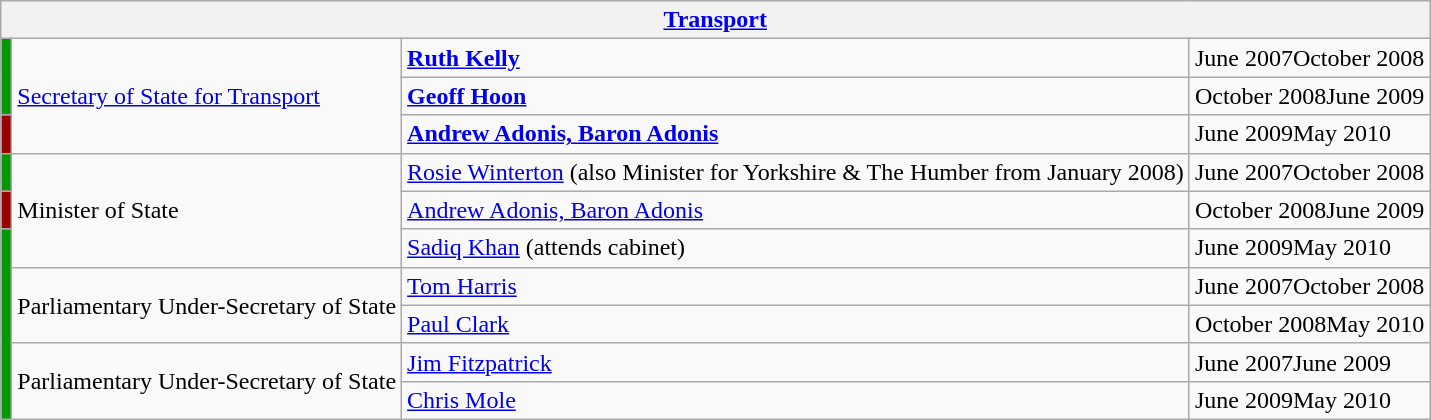<table class="wikitable">
<tr>
<th colspan=4><a href='#'>Transport</a></th>
</tr>
<tr>
<td rowspan=2 bgcolor="009900""></td>
<td rowspan=3><a href='#'>Secretary of State for Transport</a></td>
<td><strong><a href='#'>Ruth Kelly</a></strong></td>
<td>June 2007October 2008</td>
</tr>
<tr>
<td><strong><a href='#'>Geoff Hoon</a></strong></td>
<td>October 2008June 2009</td>
</tr>
<tr>
<td rowspan=1 bgcolor="990000"></td>
<td><strong><a href='#'>Andrew Adonis, Baron Adonis</a></strong></td>
<td>June 2009May 2010</td>
</tr>
<tr>
<td rowspan=1 bgcolor="009900"></td>
<td rowspan=3>Minister of State</td>
<td><a href='#'>Rosie Winterton</a> (also Minister for Yorkshire & The Humber from January 2008)</td>
<td>June 2007October 2008</td>
</tr>
<tr>
<td rowspan=1 bgcolor="990000"></td>
<td><a href='#'>Andrew Adonis, Baron Adonis</a></td>
<td>October 2008June 2009</td>
</tr>
<tr>
<td rowspan=5 bgcolor="009900"></td>
<td><a href='#'>Sadiq Khan</a> (attends cabinet)</td>
<td>June 2009May 2010</td>
</tr>
<tr>
<td rowspan=2>Parliamentary Under-Secretary of State</td>
<td><a href='#'>Tom Harris</a></td>
<td>June 2007October 2008</td>
</tr>
<tr>
<td><a href='#'>Paul Clark</a></td>
<td>October 2008May 2010</td>
</tr>
<tr>
<td rowspan=2>Parliamentary Under-Secretary of State</td>
<td><a href='#'>Jim Fitzpatrick</a></td>
<td>June 2007June 2009</td>
</tr>
<tr>
<td><a href='#'>Chris Mole</a></td>
<td>June 2009May 2010</td>
</tr>
</table>
